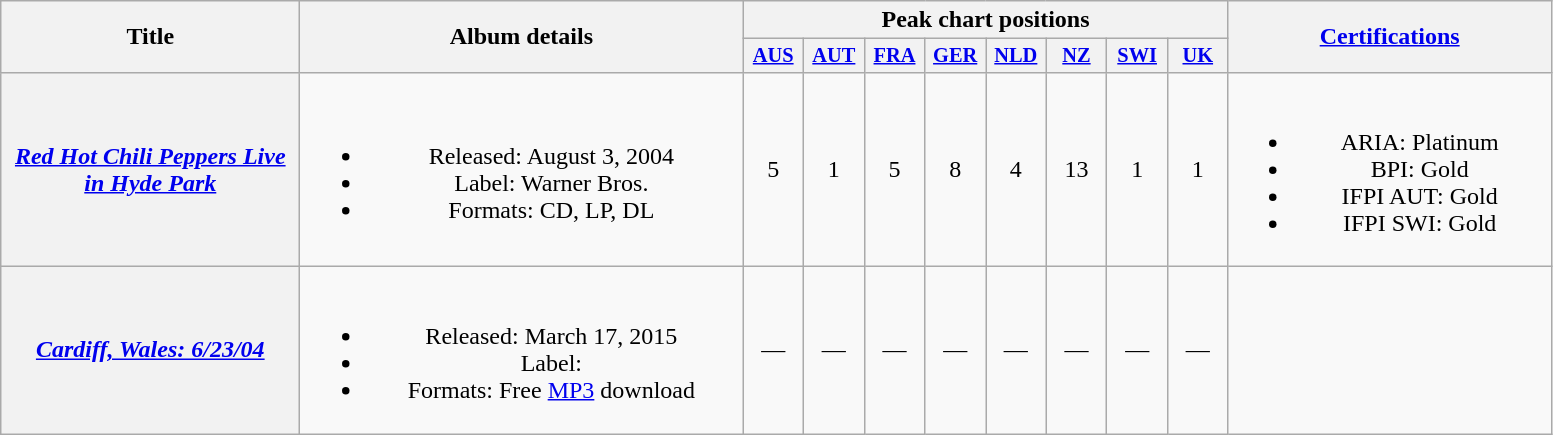<table class="wikitable plainrowheaders" style="text-align:center;">
<tr>
<th scope="col" rowspan="2" style="width:12em;">Title</th>
<th scope="col" rowspan="2" style="width:18em;">Album details</th>
<th scope="col" colspan="8">Peak chart positions</th>
<th scope="col" rowspan="2" style="width:13em;"><a href='#'>Certifications</a></th>
</tr>
<tr>
<th scope="col" style="width:2.5em;font-size:85%;"><a href='#'>AUS</a><br></th>
<th scope="col" style="width:2.5em;font-size:85%;"><a href='#'>AUT</a><br></th>
<th scope="col" style="width:2.5em;font-size:85%;"><a href='#'>FRA</a><br></th>
<th scope="col" style="width:2.5em;font-size:85%;"><a href='#'>GER</a><br></th>
<th scope="col" style="width:2.5em;font-size:85%;"><a href='#'>NLD</a><br></th>
<th scope="col" style="width:2.5em;font-size:85%;"><a href='#'>NZ</a><br></th>
<th scope="col" style="width:2.5em;font-size:85%;"><a href='#'>SWI</a><br></th>
<th scope="col" style="width:2.5em;font-size:85%;"><a href='#'>UK</a><br></th>
</tr>
<tr>
<th scope="row"><em><a href='#'>Red Hot Chili Peppers Live in Hyde Park</a></em></th>
<td><br><ul><li>Released: August 3, 2004</li><li>Label: Warner Bros.</li><li>Formats: CD, LP, DL</li></ul></td>
<td>5</td>
<td>1</td>
<td>5</td>
<td>8</td>
<td>4</td>
<td>13</td>
<td>1</td>
<td>1</td>
<td><br><ul><li>ARIA: Platinum</li><li>BPI: Gold</li><li>IFPI AUT: Gold</li><li>IFPI SWI: Gold</li></ul></td>
</tr>
<tr>
<th scope="row"><em><a href='#'>Cardiff, Wales: 6/23/04</a></em></th>
<td><br><ul><li>Released: March 17, 2015</li><li>Label:</li><li>Formats: Free <a href='#'>MP3</a> download</li></ul></td>
<td>—</td>
<td>—</td>
<td>—</td>
<td>—</td>
<td>—</td>
<td>—</td>
<td>—</td>
<td>—</td>
<td></td>
</tr>
</table>
